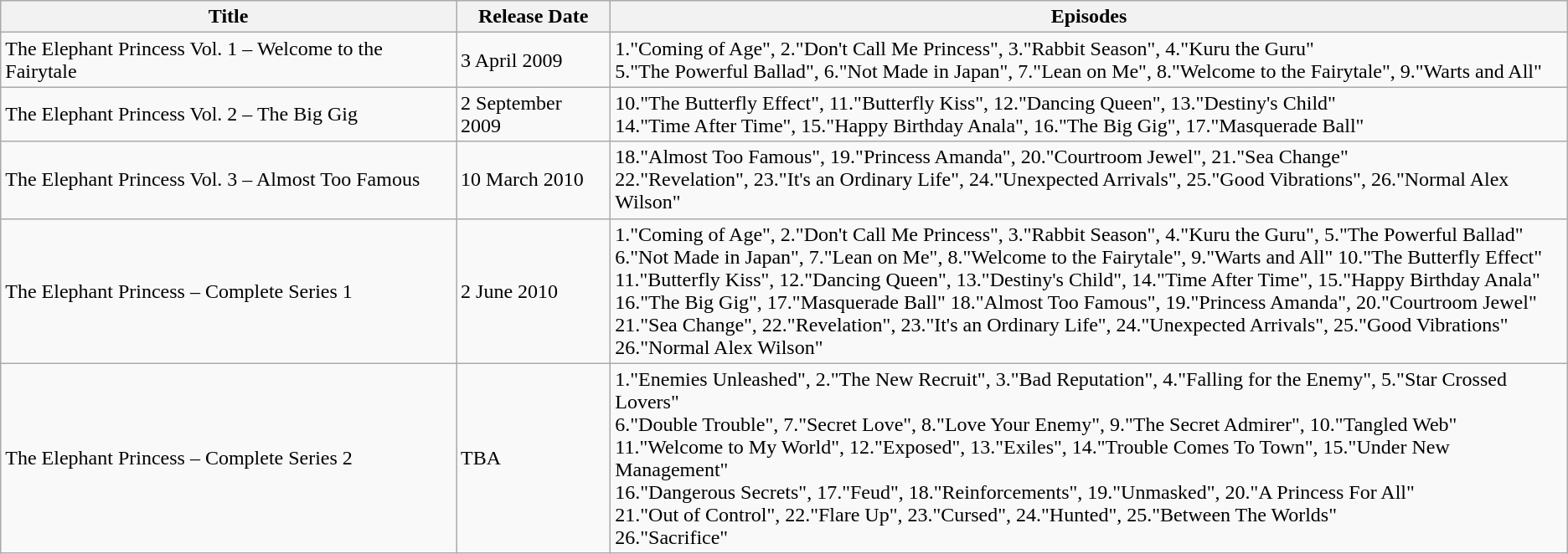<table class="wikitable">
<tr>
<th>Title</th>
<th>Release Date</th>
<th>Episodes</th>
</tr>
<tr>
<td>The Elephant Princess Vol. 1 – Welcome to the Fairytale</td>
<td>3 April 2009</td>
<td>1."Coming of Age", 2."Don't Call Me Princess", 3."Rabbit Season", 4."Kuru the Guru"<br>5."The Powerful Ballad", 6."Not Made in Japan", 7."Lean on Me", 8."Welcome to the Fairytale", 9."Warts and All"</td>
</tr>
<tr>
<td>The Elephant Princess Vol. 2 – The Big Gig</td>
<td>2 September 2009</td>
<td>10."The Butterfly Effect", 11."Butterfly Kiss", 12."Dancing Queen", 13."Destiny's Child"<br>14."Time After Time", 15."Happy Birthday Anala", 16."The Big Gig", 17."Masquerade Ball"</td>
</tr>
<tr>
<td>The Elephant Princess Vol. 3 – Almost Too Famous</td>
<td>10 March 2010</td>
<td>18."Almost Too Famous", 19."Princess Amanda", 20."Courtroom Jewel", 21."Sea Change"<br>22."Revelation", 23."It's an Ordinary Life", 24."Unexpected Arrivals", 25."Good Vibrations", 26."Normal Alex Wilson"</td>
</tr>
<tr>
<td>The Elephant Princess – Complete Series 1</td>
<td>2 June 2010</td>
<td>1."Coming of Age", 2."Don't Call Me Princess", 3."Rabbit Season", 4."Kuru the Guru", 5."The Powerful Ballad"<br>6."Not Made in Japan", 7."Lean on Me", 8."Welcome to the Fairytale", 9."Warts and All" 10."The Butterfly Effect"<br>11."Butterfly Kiss", 12."Dancing Queen", 13."Destiny's Child", 14."Time After Time", 15."Happy Birthday Anala"<br>16."The Big Gig", 17."Masquerade Ball" 18."Almost Too Famous", 19."Princess Amanda", 20."Courtroom Jewel"<br>21."Sea Change", 22."Revelation", 23."It's an Ordinary Life", 24."Unexpected Arrivals", 25."Good Vibrations"<br>26."Normal Alex Wilson"</td>
</tr>
<tr>
<td>The Elephant Princess – Complete Series 2</td>
<td>TBA</td>
<td>1."Enemies Unleashed", 2."The New Recruit", 3."Bad Reputation", 4."Falling for the Enemy", 5."Star Crossed Lovers"<br>6."Double Trouble", 7."Secret Love", 8."Love Your Enemy", 9."The Secret Admirer", 10."Tangled Web"<br>11."Welcome to My World", 12."Exposed", 13."Exiles", 14."Trouble Comes To Town", 15."Under New Management"<br>16."Dangerous Secrets", 17."Feud", 18."Reinforcements", 19."Unmasked", 20."A Princess For All"<br>21."Out of Control", 22."Flare Up", 23."Cursed", 24."Hunted", 25."Between The Worlds"<br>26."Sacrifice"</td>
</tr>
</table>
